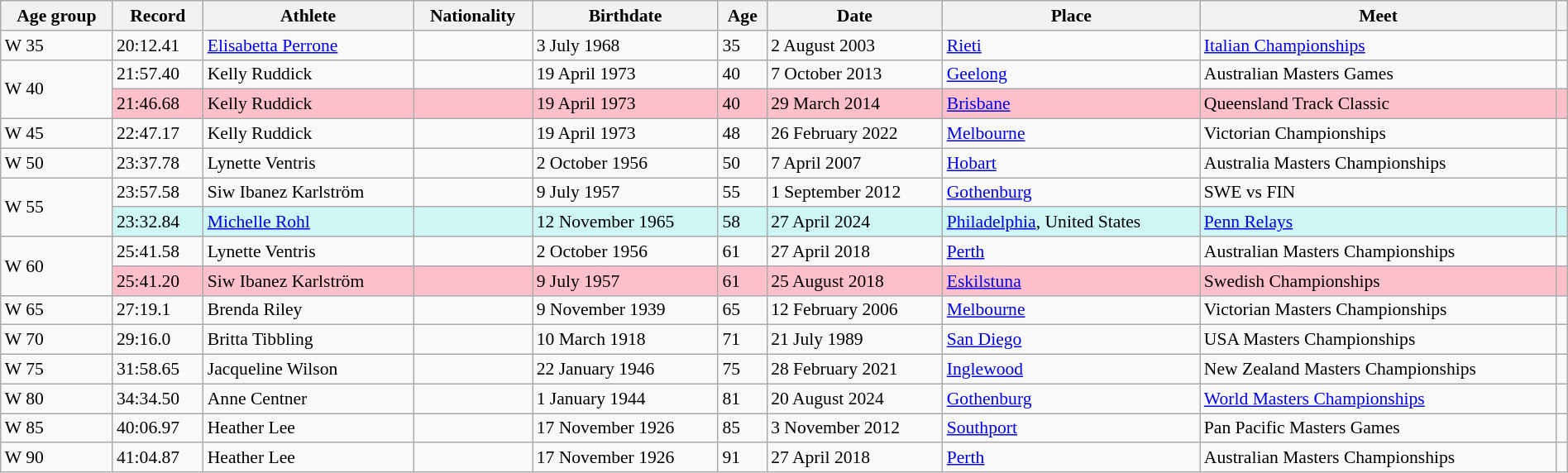<table class="wikitable" style="font-size:90%; width: 100%;">
<tr>
<th>Age group</th>
<th>Record</th>
<th>Athlete</th>
<th>Nationality</th>
<th>Birthdate</th>
<th>Age</th>
<th>Date</th>
<th>Place</th>
<th>Meet</th>
<th></th>
</tr>
<tr>
<td>W 35</td>
<td>20:12.41</td>
<td><a href='#'>Elisabetta Perrone</a></td>
<td></td>
<td>3 July 1968</td>
<td>35</td>
<td>2 August 2003</td>
<td><a href='#'>Rieti</a> </td>
<td><a href='#'>Italian Championships</a></td>
<td></td>
</tr>
<tr>
<td rowspan=2>W 40</td>
<td>21:57.40</td>
<td>Kelly Ruddick</td>
<td></td>
<td>19 April 1973</td>
<td>40</td>
<td>7 October 2013</td>
<td><a href='#'>Geelong</a> </td>
<td>Australian Masters Games</td>
<td></td>
</tr>
<tr style="background:pink">
<td>21:46.68</td>
<td>Kelly Ruddick</td>
<td></td>
<td>19 April 1973</td>
<td>40</td>
<td>29 March 2014</td>
<td><a href='#'>Brisbane</a> </td>
<td>Queensland Track Classic</td>
<td></td>
</tr>
<tr>
<td>W 45</td>
<td>22:47.17</td>
<td>Kelly Ruddick</td>
<td></td>
<td>19 April 1973</td>
<td>48</td>
<td>26 February 2022</td>
<td><a href='#'>Melbourne</a> </td>
<td>Victorian Championships</td>
<td></td>
</tr>
<tr>
<td>W 50</td>
<td>23:37.78</td>
<td>Lynette Ventris</td>
<td></td>
<td>2 October 1956</td>
<td>50</td>
<td>7 April 2007</td>
<td><a href='#'>Hobart</a> </td>
<td>Australia Masters Championships</td>
<td></td>
</tr>
<tr>
<td rowspan =2>W 55</td>
<td>23:57.58</td>
<td>Siw Ibanez Karlström</td>
<td></td>
<td>9 July 1957</td>
<td>55</td>
<td>1 September 2012</td>
<td><a href='#'>Gothenburg</a> </td>
<td>SWE vs FIN</td>
<td></td>
</tr>
<tr style="background:#cef6f5;">
<td>23:32.84</td>
<td><a href='#'>Michelle Rohl</a></td>
<td></td>
<td>12 November 1965</td>
<td>58</td>
<td>27 April 2024</td>
<td><a href='#'>Philadelphia</a>, United States</td>
<td><a href='#'>Penn Relays</a></td>
<td></td>
</tr>
<tr>
<td rowspan=2>W 60</td>
<td>25:41.58</td>
<td>Lynette Ventris</td>
<td></td>
<td>2 October 1956</td>
<td>61</td>
<td>27 April 2018</td>
<td><a href='#'>Perth</a> </td>
<td>Australian Masters Championships</td>
<td></td>
</tr>
<tr style="background:pink">
<td>25:41.20</td>
<td>Siw Ibanez Karlström</td>
<td></td>
<td>9 July 1957</td>
<td>61</td>
<td>25 August 2018</td>
<td><a href='#'>Eskilstuna</a> </td>
<td>Swedish Championships</td>
<td></td>
</tr>
<tr>
<td>W 65</td>
<td>27:19.1 </td>
<td>Brenda Riley</td>
<td></td>
<td>9 November 1939</td>
<td>65</td>
<td>12 February 2006</td>
<td><a href='#'>Melbourne</a> </td>
<td>Victorian Masters Championships</td>
<td></td>
</tr>
<tr>
<td>W 70</td>
<td>29:16.0 </td>
<td>Britta Tibbling</td>
<td></td>
<td>10 March 1918</td>
<td>71</td>
<td>21 July 1989</td>
<td><a href='#'>San Diego</a> </td>
<td>USA Masters Championships</td>
<td></td>
</tr>
<tr>
<td>W 75</td>
<td>31:58.65</td>
<td>Jacqueline Wilson</td>
<td></td>
<td>22 January 1946</td>
<td>75</td>
<td>28 February 2021</td>
<td><a href='#'>Inglewood</a> </td>
<td>New Zealand Masters Championships</td>
<td></td>
</tr>
<tr>
<td>W 80</td>
<td>34:34.50</td>
<td>Anne Centner</td>
<td></td>
<td>1 January 1944</td>
<td>81</td>
<td>20 August 2024</td>
<td><a href='#'>Gothenburg</a> </td>
<td><a href='#'>World Masters Championships</a></td>
<td></td>
</tr>
<tr>
<td>W 85</td>
<td>40:06.97</td>
<td>Heather Lee</td>
<td></td>
<td>17 November 1926</td>
<td>85</td>
<td>3 November 2012</td>
<td><a href='#'>Southport</a> </td>
<td>Pan Pacific Masters Games</td>
<td></td>
</tr>
<tr>
<td>W 90</td>
<td>41:04.87</td>
<td>Heather Lee</td>
<td></td>
<td>17 November 1926</td>
<td>91</td>
<td>27 April 2018</td>
<td><a href='#'>Perth</a> </td>
<td>Australian Masters Championships</td>
<td></td>
</tr>
</table>
